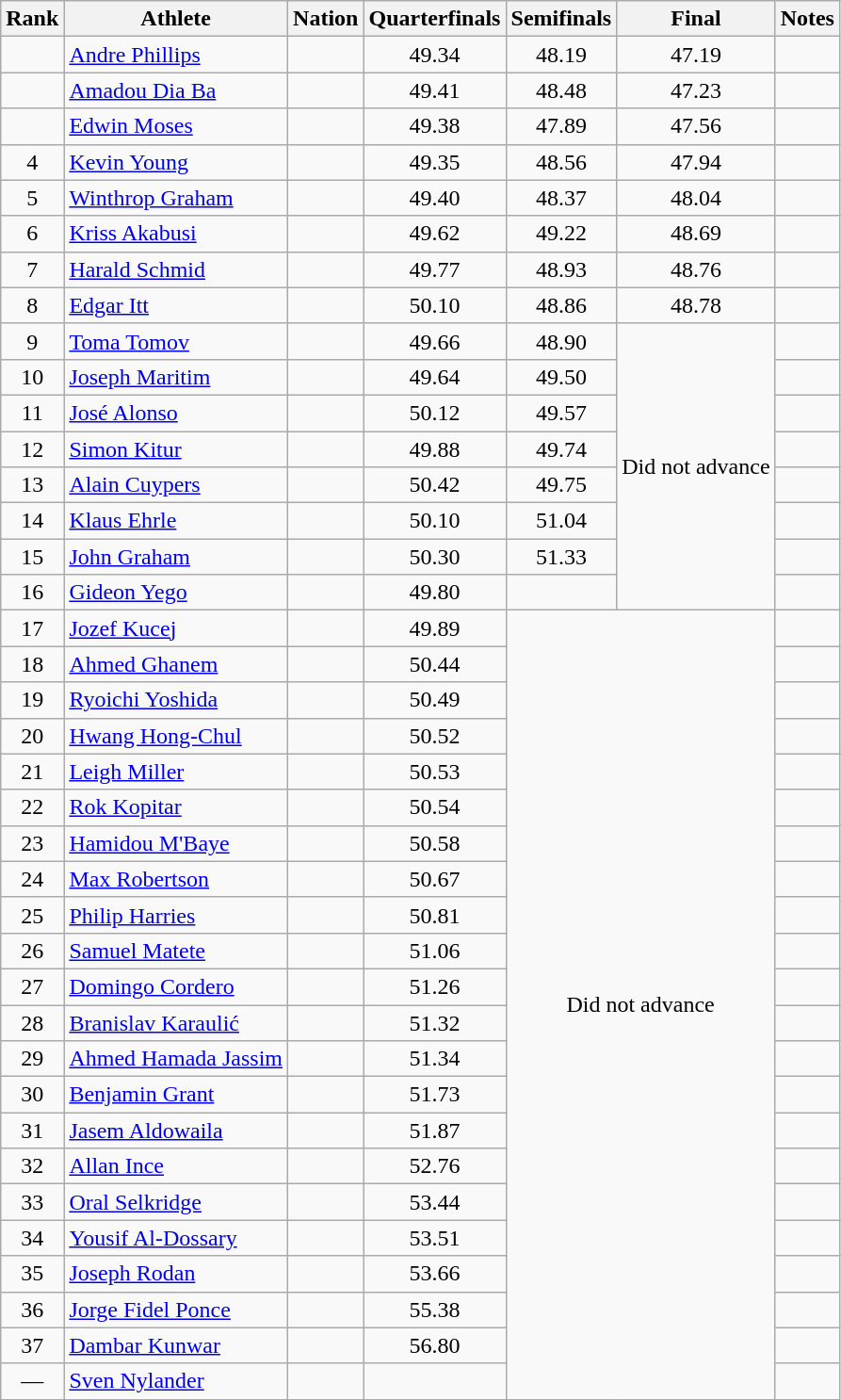<table class="wikitable sortable" style="text-align:center">
<tr>
<th>Rank</th>
<th>Athlete</th>
<th>Nation</th>
<th>Quarterfinals</th>
<th>Semifinals</th>
<th>Final</th>
<th>Notes</th>
</tr>
<tr>
<td></td>
<td align=left><a href='#'>Andre Phillips</a></td>
<td align=left></td>
<td>49.34</td>
<td>48.19</td>
<td>47.19</td>
<td></td>
</tr>
<tr>
<td></td>
<td align=left><a href='#'>Amadou Dia Ba</a></td>
<td align=left></td>
<td>49.41</td>
<td>48.48</td>
<td>47.23</td>
<td><strong></strong></td>
</tr>
<tr>
<td></td>
<td align=left><a href='#'>Edwin Moses</a></td>
<td align=left></td>
<td>49.38</td>
<td>47.89</td>
<td>47.56</td>
<td></td>
</tr>
<tr>
<td>4</td>
<td align=left><a href='#'>Kevin Young</a></td>
<td align=left></td>
<td>49.35</td>
<td>48.56</td>
<td>47.94</td>
<td></td>
</tr>
<tr>
<td>5</td>
<td align=left><a href='#'>Winthrop Graham</a></td>
<td align=left></td>
<td>49.40</td>
<td>48.37</td>
<td>48.04</td>
<td></td>
</tr>
<tr>
<td>6</td>
<td align=left><a href='#'>Kriss Akabusi</a></td>
<td align=left></td>
<td>49.62</td>
<td>49.22</td>
<td>48.69</td>
<td></td>
</tr>
<tr>
<td>7</td>
<td align=left><a href='#'>Harald Schmid</a></td>
<td align=left></td>
<td>49.77</td>
<td>48.93</td>
<td>48.76</td>
<td></td>
</tr>
<tr>
<td>8</td>
<td align=left><a href='#'>Edgar Itt</a></td>
<td align=left></td>
<td>50.10</td>
<td>48.86</td>
<td>48.78</td>
<td></td>
</tr>
<tr>
<td>9</td>
<td align=left><a href='#'>Toma Tomov</a></td>
<td align=left></td>
<td>49.66</td>
<td>48.90</td>
<td rowspan=8 data-sort-value=99.99>Did not advance</td>
<td></td>
</tr>
<tr>
<td>10</td>
<td align=left><a href='#'>Joseph Maritim</a></td>
<td align=left></td>
<td>49.64</td>
<td>49.50</td>
<td></td>
</tr>
<tr>
<td>11</td>
<td align=left><a href='#'>José Alonso</a></td>
<td align=left></td>
<td>50.12</td>
<td>49.57</td>
<td></td>
</tr>
<tr>
<td>12</td>
<td align=left><a href='#'>Simon Kitur</a></td>
<td align=left></td>
<td>49.88</td>
<td>49.74</td>
<td></td>
</tr>
<tr>
<td>13</td>
<td align=left><a href='#'>Alain Cuypers</a></td>
<td align=left></td>
<td>50.42</td>
<td>49.75</td>
<td></td>
</tr>
<tr>
<td>14</td>
<td align=left><a href='#'>Klaus Ehrle</a></td>
<td align=left></td>
<td>50.10</td>
<td>51.04</td>
<td></td>
</tr>
<tr>
<td>15</td>
<td align=left><a href='#'>John Graham</a></td>
<td align=left></td>
<td>50.30</td>
<td>51.33</td>
<td></td>
</tr>
<tr>
<td>16</td>
<td align=left><a href='#'>Gideon Yego</a></td>
<td align=left></td>
<td>49.80</td>
<td data-sort-value=80.00></td>
<td></td>
</tr>
<tr>
<td>17</td>
<td align=left><a href='#'>Jozef Kucej</a></td>
<td align=left></td>
<td>49.89</td>
<td rowspan=22 colspan=2 data-sort-value=99.99>Did not advance</td>
<td></td>
</tr>
<tr>
<td>18</td>
<td align=left><a href='#'>Ahmed Ghanem</a></td>
<td align=left></td>
<td>50.44</td>
<td></td>
</tr>
<tr>
<td>19</td>
<td align=left><a href='#'>Ryoichi Yoshida</a></td>
<td align=left></td>
<td>50.49</td>
<td></td>
</tr>
<tr>
<td>20</td>
<td align=left><a href='#'>Hwang Hong-Chul</a></td>
<td align=left></td>
<td>50.52</td>
<td></td>
</tr>
<tr>
<td>21</td>
<td align=left><a href='#'>Leigh Miller</a></td>
<td align=left></td>
<td>50.53</td>
<td></td>
</tr>
<tr>
<td>22</td>
<td align=left><a href='#'>Rok Kopitar</a></td>
<td align=left></td>
<td>50.54</td>
<td></td>
</tr>
<tr>
<td>23</td>
<td align=left><a href='#'>Hamidou M'Baye</a></td>
<td align=left></td>
<td>50.58</td>
<td></td>
</tr>
<tr>
<td>24</td>
<td align=left><a href='#'>Max Robertson</a></td>
<td align=left></td>
<td>50.67</td>
<td></td>
</tr>
<tr>
<td>25</td>
<td align=left><a href='#'>Philip Harries</a></td>
<td align=left></td>
<td>50.81</td>
<td></td>
</tr>
<tr>
<td>26</td>
<td align=left><a href='#'>Samuel Matete</a></td>
<td align=left></td>
<td>51.06</td>
<td></td>
</tr>
<tr>
<td>27</td>
<td align=left><a href='#'>Domingo Cordero</a></td>
<td align=left></td>
<td>51.26</td>
<td></td>
</tr>
<tr>
<td>28</td>
<td align=left><a href='#'>Branislav Karaulić</a></td>
<td align=left></td>
<td>51.32</td>
<td></td>
</tr>
<tr>
<td>29</td>
<td align=left><a href='#'>Ahmed Hamada Jassim</a></td>
<td align=left></td>
<td>51.34</td>
<td></td>
</tr>
<tr>
<td>30</td>
<td align=left><a href='#'>Benjamin Grant</a></td>
<td align=left></td>
<td>51.73</td>
<td></td>
</tr>
<tr>
<td>31</td>
<td align=left><a href='#'>Jasem Aldowaila</a></td>
<td align=left></td>
<td>51.87</td>
<td></td>
</tr>
<tr>
<td>32</td>
<td align=left><a href='#'>Allan Ince</a></td>
<td align=left></td>
<td>52.76</td>
<td></td>
</tr>
<tr>
<td>33</td>
<td align=left><a href='#'>Oral Selkridge</a></td>
<td align=left></td>
<td>53.44</td>
<td></td>
</tr>
<tr>
<td>34</td>
<td align=left><a href='#'>Yousif Al-Dossary</a></td>
<td align=left></td>
<td>53.51</td>
<td></td>
</tr>
<tr>
<td>35</td>
<td align=left><a href='#'>Joseph Rodan</a></td>
<td align=left></td>
<td>53.66</td>
<td></td>
</tr>
<tr>
<td>36</td>
<td align=left><a href='#'>Jorge Fidel Ponce</a></td>
<td align=left></td>
<td>55.38</td>
<td></td>
</tr>
<tr>
<td>37</td>
<td align=left><a href='#'>Dambar Kunwar</a></td>
<td align=left></td>
<td>56.80</td>
<td></td>
</tr>
<tr>
<td data-sort-value=38>—</td>
<td align=left><a href='#'>Sven Nylander</a></td>
<td align=left></td>
<td data-sort-value=90.00></td>
<td></td>
</tr>
</table>
